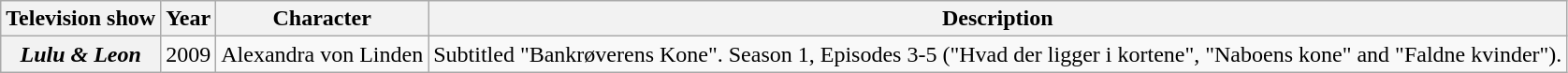<table class="wikitable plainrowheaders sortable" style="text-align:center;">
<tr>
<th scope="col">Television show</th>
<th scope="col">Year</th>
<th scope="col">Character</th>
<th scope="col" class="unsortable">Description</th>
</tr>
<tr>
<th scope="row"><em>Lulu & Leon</em></th>
<td>2009</td>
<td rowspan="1">Alexandra von Linden</td>
<td style="text-align:left;">Subtitled "Bankrøverens Kone". Season 1, Episodes 3-5 ("Hvad der ligger i kortene", "Naboens kone" and "Faldne kvinder").</td>
</tr>
</table>
